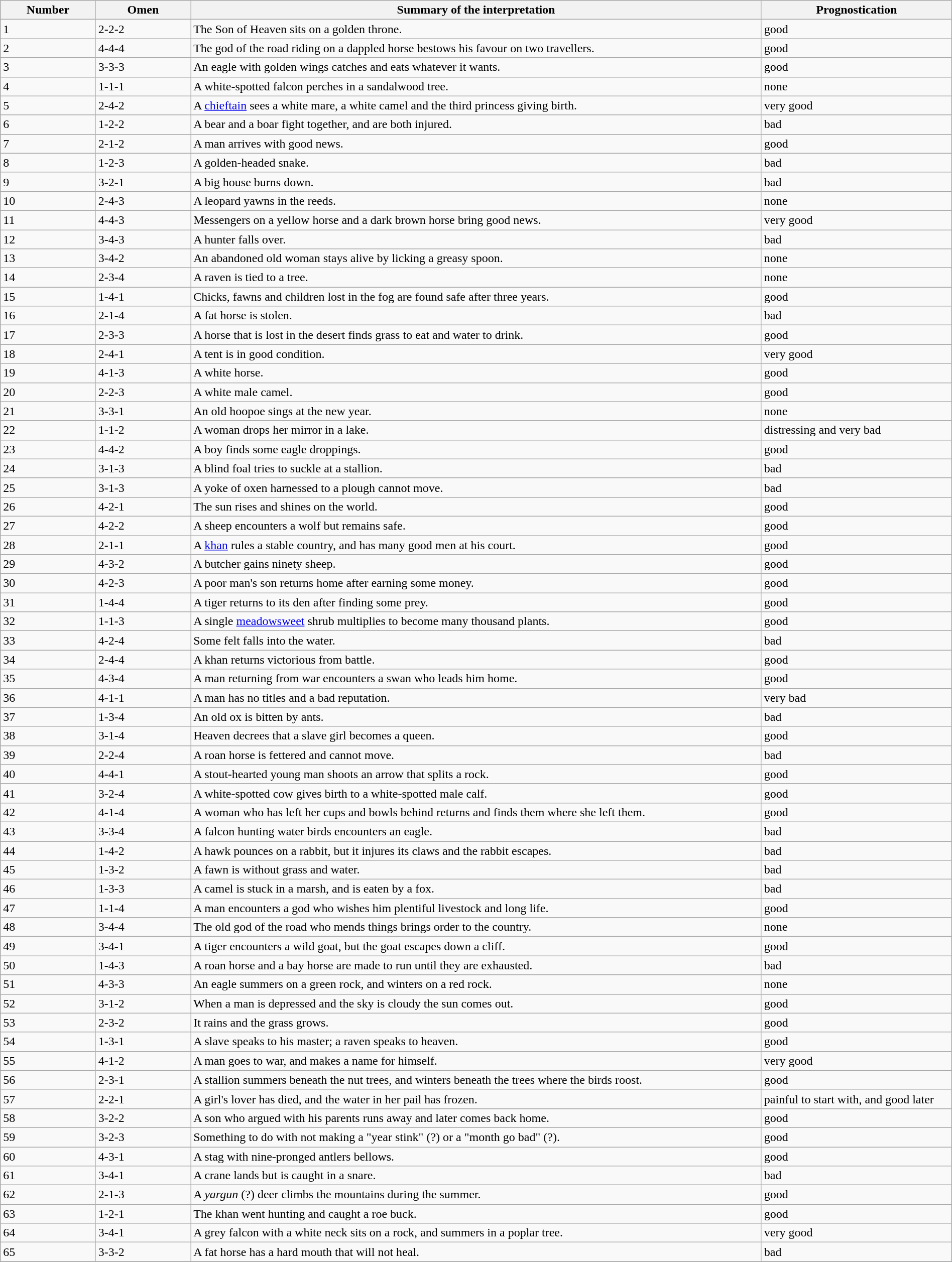<table class="wikitable sortable" style="width: 100%">
<tr>
<th width="10%">Number</th>
<th ! width="10%">Omen</th>
<th ! width="60%">Summary of the interpretation</th>
<th ! width="20%">Prognostication</th>
</tr>
<tr>
<td>1</td>
<td>2-2-2</td>
<td>The Son of Heaven sits on a golden throne.</td>
<td>good</td>
</tr>
<tr>
<td>2</td>
<td>4-4-4</td>
<td>The god of the road riding on a dappled horse bestows his favour on two travellers.</td>
<td>good</td>
</tr>
<tr>
<td>3</td>
<td>3-3-3</td>
<td>An eagle with golden wings catches and eats whatever it wants.</td>
<td>good</td>
</tr>
<tr>
<td>4</td>
<td>1-1-1</td>
<td>A white-spotted falcon perches in a sandalwood tree.</td>
<td>none</td>
</tr>
<tr>
<td>5</td>
<td>2-4-2</td>
<td>A <a href='#'>chieftain</a> sees a white mare, a white camel and the third princess giving birth.</td>
<td>very good</td>
</tr>
<tr>
<td>6</td>
<td>1-2-2</td>
<td>A bear and a boar fight together, and are both injured.</td>
<td>bad</td>
</tr>
<tr>
<td>7</td>
<td>2-1-2</td>
<td>A man arrives with good news.</td>
<td>good</td>
</tr>
<tr>
<td>8</td>
<td>1-2-3</td>
<td>A golden-headed snake.</td>
<td>bad</td>
</tr>
<tr>
<td>9</td>
<td>3-2-1</td>
<td>A big house burns down.</td>
<td>bad</td>
</tr>
<tr>
<td>10</td>
<td>2-4-3</td>
<td>A leopard yawns in the reeds.</td>
<td>none</td>
</tr>
<tr>
<td>11</td>
<td>4-4-3</td>
<td>Messengers on a yellow horse and a dark brown horse bring good news.</td>
<td>very good</td>
</tr>
<tr>
<td>12</td>
<td>3-4-3</td>
<td>A hunter falls over.</td>
<td>bad</td>
</tr>
<tr>
<td>13</td>
<td>3-4-2</td>
<td>An abandoned old woman stays alive by licking a greasy spoon.</td>
<td>none</td>
</tr>
<tr>
<td>14</td>
<td>2-3-4</td>
<td>A raven is tied to a tree.</td>
<td>none</td>
</tr>
<tr>
<td>15</td>
<td>1-4-1</td>
<td>Chicks, fawns and children lost in the fog are found safe after three years.</td>
<td>good</td>
</tr>
<tr>
<td>16</td>
<td>2-1-4</td>
<td>A fat horse is stolen.</td>
<td>bad</td>
</tr>
<tr>
<td>17</td>
<td>2-3-3</td>
<td>A horse that is lost in the desert finds grass to eat and water to drink.</td>
<td>good</td>
</tr>
<tr>
<td>18</td>
<td>2-4-1</td>
<td>A tent is in good condition.</td>
<td>very good</td>
</tr>
<tr>
<td>19</td>
<td>4-1-3</td>
<td>A white horse.</td>
<td>good</td>
</tr>
<tr>
<td>20</td>
<td>2-2-3</td>
<td>A white male camel.</td>
<td>good</td>
</tr>
<tr>
<td>21</td>
<td>3-3-1</td>
<td>An old hoopoe sings at the new year.</td>
<td>none</td>
</tr>
<tr>
<td>22</td>
<td>1-1-2</td>
<td>A woman drops her mirror in a lake.</td>
<td>distressing and very bad</td>
</tr>
<tr>
<td>23</td>
<td>4-4-2</td>
<td>A boy finds some eagle droppings.</td>
<td>good</td>
</tr>
<tr>
<td>24</td>
<td>3-1-3</td>
<td>A blind foal tries to suckle at a stallion.</td>
<td>bad</td>
</tr>
<tr>
<td>25</td>
<td>3-1-3</td>
<td>A yoke of oxen harnessed to a plough cannot move.</td>
<td>bad</td>
</tr>
<tr>
<td>26</td>
<td>4-2-1</td>
<td>The sun rises and shines on the world.</td>
<td>good</td>
</tr>
<tr>
<td>27</td>
<td>4-2-2</td>
<td>A sheep encounters a wolf but remains safe.</td>
<td>good</td>
</tr>
<tr>
<td>28</td>
<td>2-1-1</td>
<td>A <a href='#'>khan</a> rules a stable country, and has many good men at his court.</td>
<td>good</td>
</tr>
<tr>
<td>29</td>
<td>4-3-2</td>
<td>A butcher gains ninety sheep.</td>
<td>good</td>
</tr>
<tr>
<td>30</td>
<td>4-2-3</td>
<td>A poor man's son returns home after earning some money.</td>
<td>good</td>
</tr>
<tr>
<td>31</td>
<td>1-4-4</td>
<td>A tiger returns to its den after finding some prey.</td>
<td>good</td>
</tr>
<tr>
<td>32</td>
<td>1-1-3</td>
<td>A single <a href='#'>meadowsweet</a> shrub multiplies to become many thousand plants.</td>
<td>good</td>
</tr>
<tr>
<td>33</td>
<td>4-2-4</td>
<td>Some felt falls into the water.</td>
<td>bad</td>
</tr>
<tr>
<td>34</td>
<td>2-4-4</td>
<td>A khan returns victorious from battle.</td>
<td>good</td>
</tr>
<tr>
<td>35</td>
<td>4-3-4</td>
<td>A man returning from war encounters a swan who leads him home.</td>
<td>good</td>
</tr>
<tr>
<td>36</td>
<td>4-1-1</td>
<td>A man has no titles and a bad reputation.</td>
<td>very bad</td>
</tr>
<tr>
<td>37</td>
<td>1-3-4</td>
<td>An old ox is bitten by ants.</td>
<td>bad</td>
</tr>
<tr>
<td>38</td>
<td>3-1-4</td>
<td>Heaven decrees that a slave girl becomes a queen.</td>
<td>good</td>
</tr>
<tr>
<td>39</td>
<td>2-2-4</td>
<td>A roan horse is fettered and cannot move.</td>
<td>bad</td>
</tr>
<tr>
<td>40</td>
<td>4-4-1</td>
<td>A stout-hearted young man shoots an arrow that splits a rock.</td>
<td>good</td>
</tr>
<tr>
<td>41</td>
<td>3-2-4</td>
<td>A white-spotted cow gives birth to a white-spotted male calf.</td>
<td>good</td>
</tr>
<tr>
<td>42</td>
<td>4-1-4</td>
<td>A woman who has left her cups and bowls behind returns and finds them where she left them.</td>
<td>good</td>
</tr>
<tr>
<td>43</td>
<td>3-3-4</td>
<td>A falcon hunting water birds encounters an eagle.</td>
<td>bad</td>
</tr>
<tr>
<td>44</td>
<td>1-4-2</td>
<td>A hawk pounces on a rabbit, but it injures its claws and the rabbit escapes.</td>
<td>bad</td>
</tr>
<tr>
<td>45</td>
<td>1-3-2</td>
<td>A fawn is without grass and water.</td>
<td>bad</td>
</tr>
<tr>
<td>46</td>
<td>1-3-3</td>
<td>A camel is stuck in a marsh, and is eaten by a fox.</td>
<td>bad</td>
</tr>
<tr>
<td>47</td>
<td>1-1-4</td>
<td>A man encounters a god who wishes him plentiful livestock and long life.</td>
<td>good</td>
</tr>
<tr>
<td>48</td>
<td>3-4-4</td>
<td>The old god of the road who mends things brings order to the country.</td>
<td>none</td>
</tr>
<tr>
<td>49</td>
<td>3-4-1</td>
<td>A tiger encounters a wild goat, but the goat escapes down a cliff.</td>
<td>good</td>
</tr>
<tr>
<td>50</td>
<td>1-4-3</td>
<td>A roan horse and a bay horse are made to run until they are exhausted.</td>
<td>bad</td>
</tr>
<tr>
<td>51</td>
<td>4-3-3</td>
<td>An eagle summers on a green rock, and winters on a red rock.</td>
<td>none</td>
</tr>
<tr>
<td>52</td>
<td>3-1-2</td>
<td>When a man is depressed and the sky is cloudy the sun comes out.</td>
<td>good</td>
</tr>
<tr>
<td>53</td>
<td>2-3-2</td>
<td>It rains and the grass grows.</td>
<td>good</td>
</tr>
<tr>
<td>54</td>
<td>1-3-1</td>
<td>A slave speaks to his master; a raven speaks to heaven.</td>
<td>good</td>
</tr>
<tr>
<td>55</td>
<td>4-1-2</td>
<td>A man goes to war, and makes a name for himself.</td>
<td>very good</td>
</tr>
<tr>
<td>56</td>
<td>2-3-1</td>
<td>A stallion summers beneath the nut trees, and winters beneath the trees where the birds roost.</td>
<td>good</td>
</tr>
<tr>
<td>57</td>
<td>2-2-1</td>
<td>A girl's lover has died, and the water in her pail has frozen.</td>
<td>painful to start with, and good later</td>
</tr>
<tr>
<td>58</td>
<td>3-2-2</td>
<td>A son who argued with his parents runs away and later comes back home.</td>
<td>good</td>
</tr>
<tr>
<td>59</td>
<td>3-2-3</td>
<td>Something to do with not making a "year stink" (?) or a "month go bad" (?).</td>
<td>good</td>
</tr>
<tr>
<td>60</td>
<td>4-3-1</td>
<td>A stag with nine-pronged antlers bellows.</td>
<td>good</td>
</tr>
<tr>
<td>61</td>
<td>3-4-1</td>
<td>A crane lands but is caught in a snare.</td>
<td>bad</td>
</tr>
<tr>
<td>62</td>
<td>2-1-3</td>
<td>A <em>yargun</em> (?) deer climbs the mountains during the summer.</td>
<td>good</td>
</tr>
<tr>
<td>63</td>
<td>1-2-1</td>
<td>The khan went hunting and caught a roe buck.</td>
<td>good</td>
</tr>
<tr>
<td>64</td>
<td>3-4-1</td>
<td>A grey falcon with a white neck sits on a rock, and summers in a poplar tree.</td>
<td>very good</td>
</tr>
<tr>
<td>65</td>
<td>3-3-2</td>
<td>A fat horse has a hard mouth that will not heal.</td>
<td>bad</td>
</tr>
<tr>
</tr>
</table>
